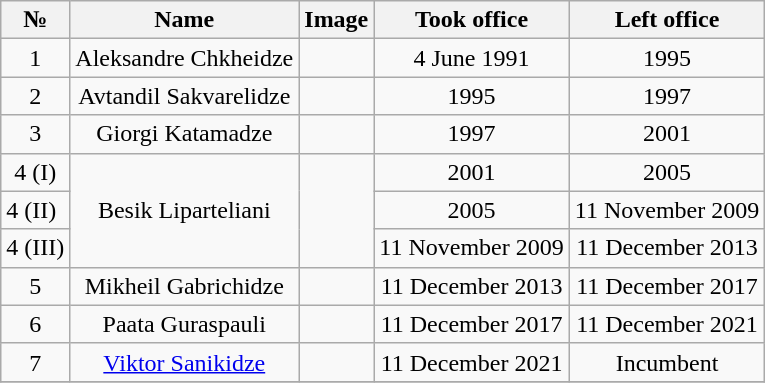<table class="wikitable sortable">
<tr>
<th>№</th>
<th>Name</th>
<th>Image</th>
<th>Took office</th>
<th>Left office</th>
</tr>
<tr>
<td align="center">1</td>
<td align="center">Aleksandre Chkheidze</td>
<td align="center"></td>
<td align="center">4 June 1991</td>
<td align="center">1995</td>
</tr>
<tr>
<td align="center">2</td>
<td align="center">Avtandil Sakvarelidze</td>
<td align="center"></td>
<td align="center">1995</td>
<td align="center">1997</td>
</tr>
<tr>
<td align="center">3</td>
<td align="center">Giorgi Katamadze</td>
<td></td>
<td align="center">1997</td>
<td align="center">2001</td>
</tr>
<tr>
<td align="center">4 (I)</td>
<td rowspan="3" align="center">Besik Liparteliani</td>
<td rowspan="3" align="center"></td>
<td align="center">2001</td>
<td align="center">2005</td>
</tr>
<tr>
<td>4 (II)</td>
<td align="center">2005</td>
<td align="center">11 November 2009</td>
</tr>
<tr>
<td>4 (III)</td>
<td align="center">11 November 2009</td>
<td align="center">11 December 2013</td>
</tr>
<tr>
<td align="center">5</td>
<td align="center">Mikheil Gabrichidze</td>
<td align="center"></td>
<td align="center">11 December 2013</td>
<td align="center">11 December 2017</td>
</tr>
<tr>
<td align="center">6</td>
<td align="center">Paata Guraspauli</td>
<td></td>
<td align="center">11 December 2017</td>
<td align="center">11 December 2021</td>
</tr>
<tr>
<td align="center">7</td>
<td align="center"><a href='#'>Viktor Sanikidze</a></td>
<td></td>
<td align="center">11 December 2021</td>
<td align="center">Incumbent</td>
</tr>
<tr>
</tr>
</table>
